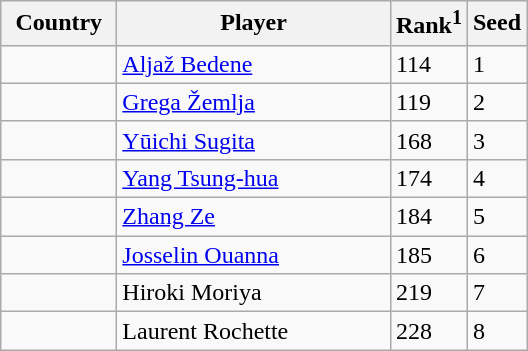<table class="sortable wikitable">
<tr>
<th width="70">Country</th>
<th width="175">Player</th>
<th>Rank<sup>1</sup></th>
<th>Seed</th>
</tr>
<tr>
<td></td>
<td><a href='#'>Aljaž Bedene</a></td>
<td>114</td>
<td>1</td>
</tr>
<tr>
<td></td>
<td><a href='#'>Grega Žemlja</a></td>
<td>119</td>
<td>2</td>
</tr>
<tr>
<td></td>
<td><a href='#'>Yūichi Sugita</a></td>
<td>168</td>
<td>3</td>
</tr>
<tr>
<td></td>
<td><a href='#'>Yang Tsung-hua</a></td>
<td>174</td>
<td>4</td>
</tr>
<tr>
<td></td>
<td><a href='#'>Zhang Ze</a></td>
<td>184</td>
<td>5</td>
</tr>
<tr>
<td></td>
<td><a href='#'>Josselin Ouanna</a></td>
<td>185</td>
<td>6</td>
</tr>
<tr>
<td></td>
<td>Hiroki Moriya</td>
<td>219</td>
<td>7</td>
</tr>
<tr>
<td></td>
<td>Laurent Rochette</td>
<td>228</td>
<td>8</td>
</tr>
</table>
